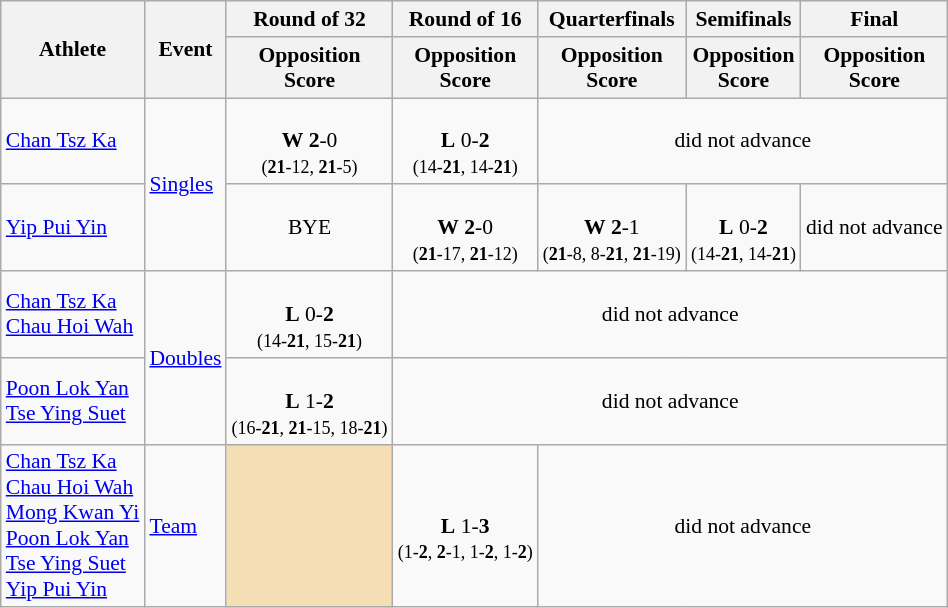<table class=wikitable style="font-size:90%">
<tr>
<th rowspan=2>Athlete</th>
<th rowspan=2>Event</th>
<th>Round of 32</th>
<th>Round of 16</th>
<th>Quarterfinals</th>
<th>Semifinals</th>
<th>Final</th>
</tr>
<tr>
<th>Opposition<br>Score</th>
<th>Opposition<br>Score</th>
<th>Opposition<br>Score</th>
<th>Opposition<br>Score</th>
<th>Opposition<br>Score</th>
</tr>
<tr>
<td><a href='#'>Chan Tsz Ka</a></td>
<td rowspan=2><a href='#'>Singles</a></td>
<td align=center><br><strong>W</strong> <strong>2</strong>-0<br><small>(<strong>21</strong>-12, <strong>21</strong>-5)</small></td>
<td align=center><br><strong>L</strong> 0-<strong>2</strong><br><small>(14-<strong>21</strong>, 14-<strong>21</strong>)</small></td>
<td align=center colspan="7">did not advance</td>
</tr>
<tr>
<td><a href='#'>Yip Pui Yin</a></td>
<td align=center>BYE</td>
<td align=center><br><strong>W</strong> <strong>2</strong>-0<br><small>(<strong>21</strong>-17, <strong>21</strong>-12)</small></td>
<td align=center><br><strong>W</strong> <strong>2</strong>-1<br><small>(<strong>21</strong>-8, 8-<strong>21</strong>, <strong>21</strong>-19)</small></td>
<td align=center><br><strong>L</strong> 0-<strong>2</strong><br><small>(14-<strong>21</strong>, 14-<strong>21</strong>)</small><br></td>
<td align=center colspan="7">did not advance</td>
</tr>
<tr>
<td><a href='#'>Chan Tsz Ka</a> <br> <a href='#'>Chau Hoi Wah</a></td>
<td rowspan=2><a href='#'>Doubles</a></td>
<td align=center><br><strong>L</strong> 0-<strong>2</strong><br><small>(14-<strong>21</strong>, 15-<strong>21</strong>)</small></td>
<td align=center colspan="7">did not advance</td>
</tr>
<tr>
<td><a href='#'>Poon Lok Yan</a> <br> <a href='#'>Tse Ying Suet</a></td>
<td align=center><br><strong>L</strong> 1-<strong>2</strong><br><small>(16-<strong>21</strong>, <strong>21</strong>-15, 18-<strong>21</strong>)</small></td>
<td align=center colspan="7">did not advance</td>
</tr>
<tr>
<td><a href='#'>Chan Tsz Ka</a> <br> <a href='#'>Chau Hoi Wah</a><br><a href='#'>Mong Kwan Yi</a> <br> <a href='#'>Poon Lok Yan</a> <br> <a href='#'>Tse Ying Suet</a> <br> <a href='#'>Yip Pui Yin</a></td>
<td><a href='#'>Team</a></td>
<td style="background:wheat;"></td>
<td align=center><br><strong>L</strong> 1-<strong>3</strong><br><small>(1-<strong>2</strong>, <strong>2</strong>-1, 1-<strong>2</strong>, 1-<strong>2</strong>)</small></td>
<td align=center colspan="7">did not advance</td>
</tr>
</table>
